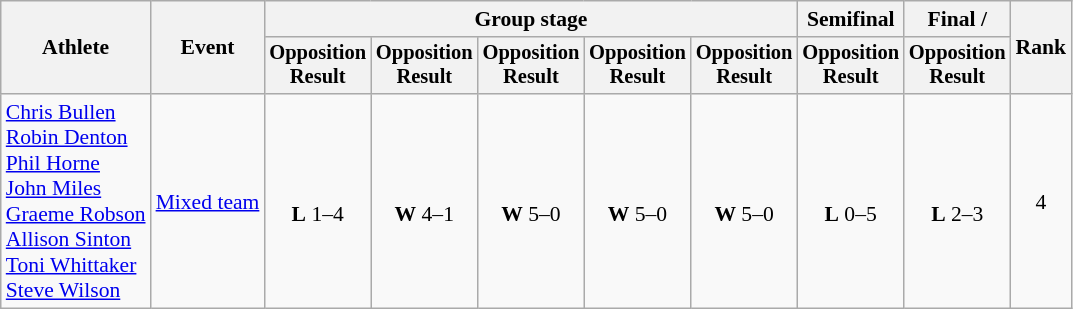<table class="wikitable" style="font-size:90%">
<tr>
<th rowspan="2">Athlete</th>
<th rowspan="2">Event</th>
<th colspan="5">Group stage</th>
<th>Semifinal</th>
<th>Final / </th>
<th rowspan="2">Rank</th>
</tr>
<tr style="font-size:95%">
<th>Opposition<br>Result</th>
<th>Opposition<br>Result</th>
<th>Opposition<br>Result</th>
<th>Opposition<br>Result</th>
<th>Opposition<br>Result</th>
<th>Opposition<br>Result</th>
<th>Opposition<br>Result</th>
</tr>
<tr align=center>
<td align=left><a href='#'>Chris Bullen</a><br><a href='#'>Robin Denton</a><br><a href='#'>Phil Horne</a><br><a href='#'>John Miles</a><br><a href='#'>Graeme Robson</a><br><a href='#'>Allison Sinton</a><br><a href='#'>Toni Whittaker</a><br><a href='#'>Steve Wilson</a></td>
<td align=left><a href='#'>Mixed team</a></td>
<td><br><strong>L</strong> 1–4</td>
<td><br><strong>W</strong> 4–1</td>
<td><br><strong>W</strong> 5–0</td>
<td><br><strong>W</strong> 5–0</td>
<td><br><strong>W</strong> 5–0</td>
<td><br><strong>L</strong> 0–5</td>
<td><br><strong>L</strong> 2–3</td>
<td>4</td>
</tr>
</table>
